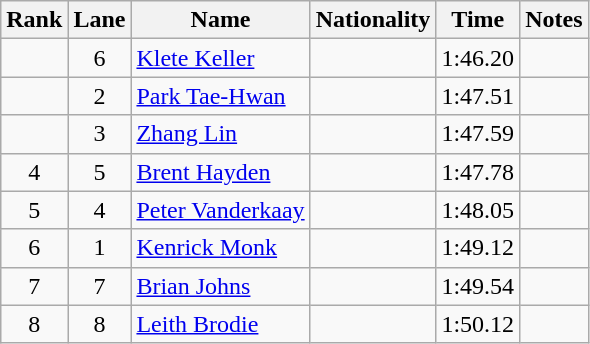<table class="wikitable sortable" style="text-align:center">
<tr>
<th>Rank</th>
<th>Lane</th>
<th>Name</th>
<th>Nationality</th>
<th>Time</th>
<th>Notes</th>
</tr>
<tr>
<td></td>
<td>6</td>
<td align=left><a href='#'>Klete Keller</a></td>
<td align=left></td>
<td>1:46.20</td>
<td></td>
</tr>
<tr>
<td></td>
<td>2</td>
<td align=left><a href='#'>Park Tae-Hwan</a></td>
<td align=left></td>
<td>1:47.51</td>
<td></td>
</tr>
<tr>
<td></td>
<td>3</td>
<td align=left><a href='#'>Zhang Lin</a></td>
<td align=left></td>
<td>1:47.59</td>
<td></td>
</tr>
<tr>
<td>4</td>
<td>5</td>
<td align=left><a href='#'>Brent Hayden</a></td>
<td align=left></td>
<td>1:47.78</td>
<td></td>
</tr>
<tr>
<td>5</td>
<td>4</td>
<td align=left><a href='#'>Peter Vanderkaay</a></td>
<td align=left></td>
<td>1:48.05</td>
<td></td>
</tr>
<tr>
<td>6</td>
<td>1</td>
<td align=left><a href='#'>Kenrick Monk</a></td>
<td align=left></td>
<td>1:49.12</td>
<td></td>
</tr>
<tr>
<td>7</td>
<td>7</td>
<td align=left><a href='#'>Brian Johns</a></td>
<td align=left></td>
<td>1:49.54</td>
<td></td>
</tr>
<tr>
<td>8</td>
<td>8</td>
<td align=left><a href='#'>Leith Brodie</a></td>
<td align=left></td>
<td>1:50.12</td>
<td></td>
</tr>
</table>
